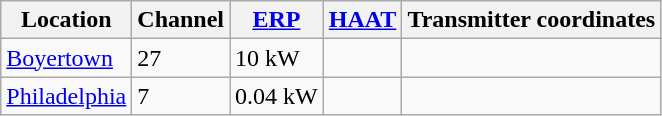<table class="wikitable">
<tr>
<th>Location</th>
<th>Channel</th>
<th><a href='#'>ERP</a></th>
<th><a href='#'>HAAT</a></th>
<th>Transmitter coordinates</th>
</tr>
<tr>
<td><a href='#'>Boyertown</a></td>
<td>27</td>
<td>10 kW</td>
<td></td>
<td></td>
</tr>
<tr>
<td><a href='#'>Philadelphia</a></td>
<td>7</td>
<td>0.04 kW</td>
<td></td>
<td></td>
</tr>
</table>
